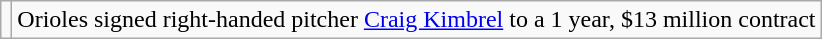<table class="wikitable">
<tr>
<td></td>
<td>Orioles signed right-handed pitcher <a href='#'>Craig Kimbrel</a> to a 1 year, $13 million contract</td>
</tr>
</table>
